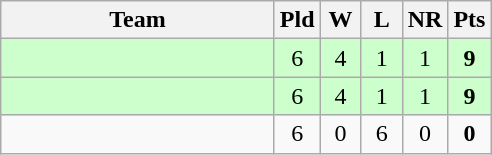<table class="wikitable" style="text-align:center;">
<tr>
<th width=175>Team</th>
<th width=20 abbr="Played">Pld</th>
<th width=20 abbr="Won">W</th>
<th width=20 abbr="Lost">L</th>
<th width=20 abbr="No result">NR</th>
<th width=20 abbr="Points">Pts</th>
</tr>
<tr style="background:#ccffcc;">
<td align="left"></td>
<td>6</td>
<td>4</td>
<td>1</td>
<td>1</td>
<td><strong>9</strong></td>
</tr>
<tr style="background:#ccffcc;">
<td align="left"></td>
<td>6</td>
<td>4</td>
<td>1</td>
<td>1</td>
<td><strong>9</strong></td>
</tr>
<tr>
<td align="left"></td>
<td>6</td>
<td>0</td>
<td>6</td>
<td>0</td>
<td><strong>0</strong></td>
</tr>
</table>
